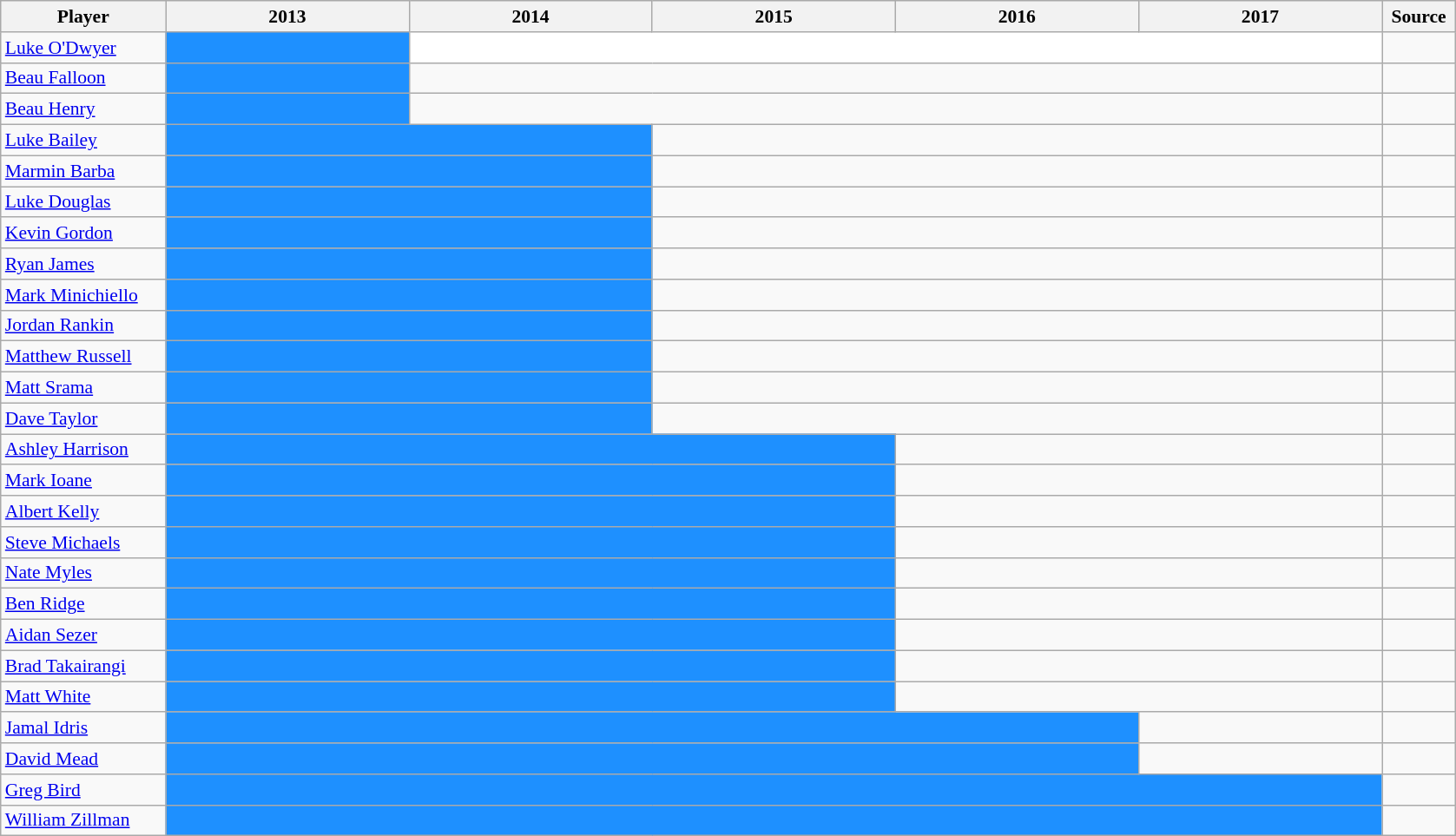<table class="wikitable" style="font-size:90%">
<tr>
<th width="120">Player</th>
<th width="180">2013</th>
<th width="180">2014</th>
<th width="180">2015</th>
<th width="180">2016</th>
<th width="180">2017</th>
<th width="50">Source</th>
</tr>
<tr>
<td><a href='#'>Luke O'Dwyer</a></td>
<td colspan="1" style="background-color:dodgerblue"></td>
<td colspan="4" style="background-color:white;"></td>
<td></td>
</tr>
<tr>
<td><a href='#'>Beau Falloon</a></td>
<td colspan="1" style="background-color:dodgerblue"></td>
<td colspan="4"></td>
<td></td>
</tr>
<tr>
<td><a href='#'>Beau Henry</a></td>
<td colspan="1" style="background-color:dodgerblue"></td>
<td colspan="4"></td>
<td></td>
</tr>
<tr>
<td><a href='#'>Luke Bailey</a></td>
<td colspan="2" style="background-color:dodgerblue"></td>
<td colspan="3"></td>
<td></td>
</tr>
<tr>
<td><a href='#'>Marmin Barba</a></td>
<td colspan="2" style="background-color:dodgerblue"></td>
<td colspan="3"></td>
<td></td>
</tr>
<tr>
<td><a href='#'>Luke Douglas</a></td>
<td colspan="2" style="background-color:dodgerblue"></td>
<td colspan="3"></td>
<td></td>
</tr>
<tr>
<td><a href='#'>Kevin Gordon</a></td>
<td colspan="2" style="background-color:dodgerblue"></td>
<td colspan="3"></td>
<td></td>
</tr>
<tr>
<td><a href='#'>Ryan James</a></td>
<td colspan="2" style="background-color:dodgerblue"></td>
<td colspan="3"></td>
<td></td>
</tr>
<tr>
<td><a href='#'>Mark Minichiello</a></td>
<td colspan="2" style="background-color:dodgerblue"></td>
<td colspan="3"></td>
<td></td>
</tr>
<tr>
<td><a href='#'>Jordan Rankin</a></td>
<td colspan="2" style="background-color:dodgerblue"></td>
<td colspan="3"></td>
<td></td>
</tr>
<tr>
<td><a href='#'>Matthew Russell</a></td>
<td colspan="2" style="background-color:dodgerblue"></td>
<td colspan="3"></td>
<td></td>
</tr>
<tr>
<td><a href='#'>Matt Srama</a></td>
<td colspan="2" style="background-color:dodgerblue"></td>
<td colspan="3"></td>
<td></td>
</tr>
<tr>
<td><a href='#'>Dave Taylor</a></td>
<td colspan="2" style="background-color:dodgerblue"></td>
<td colspan="3"></td>
<td></td>
</tr>
<tr>
<td><a href='#'>Ashley Harrison</a></td>
<td colspan="3" style="background-color:dodgerblue"></td>
<td colspan="2"></td>
<td></td>
</tr>
<tr>
<td><a href='#'>Mark Ioane</a></td>
<td colspan="3" style="background-color:dodgerblue"></td>
<td colspan="2"></td>
<td></td>
</tr>
<tr>
<td><a href='#'>Albert Kelly</a></td>
<td colspan="3" style="background-color:dodgerblue"></td>
<td colspan="2"></td>
<td></td>
</tr>
<tr>
<td><a href='#'>Steve Michaels</a></td>
<td colspan="3" style="background-color:dodgerblue"></td>
<td colspan="2"></td>
<td></td>
</tr>
<tr>
<td><a href='#'>Nate Myles</a></td>
<td colspan="3" style="background-color:dodgerblue"></td>
<td colspan="2"></td>
<td></td>
</tr>
<tr>
<td><a href='#'>Ben Ridge</a></td>
<td colspan="3" style="background-color:dodgerblue"></td>
<td colspan="2"></td>
<td></td>
</tr>
<tr>
<td><a href='#'>Aidan Sezer</a></td>
<td colspan="3" style="background-color:dodgerblue"></td>
<td colspan="2"></td>
<td></td>
</tr>
<tr>
<td><a href='#'>Brad Takairangi</a></td>
<td colspan="3" style="background-color:dodgerblue"></td>
<td colspan="2"></td>
<td></td>
</tr>
<tr>
<td><a href='#'>Matt White</a></td>
<td colspan="3" style="background-color:dodgerblue"></td>
<td colspan="2"></td>
<td></td>
</tr>
<tr>
<td><a href='#'>Jamal Idris</a></td>
<td colspan="4" style="background-color:dodgerblue"></td>
<td colspan="1"></td>
<td></td>
</tr>
<tr>
<td><a href='#'>David Mead</a></td>
<td colspan="4" style="background-color:dodgerblue"></td>
<td colspan="1"></td>
<td></td>
</tr>
<tr>
<td><a href='#'>Greg Bird</a></td>
<td colspan="5" style="background-color:dodgerblue"></td>
<td></td>
</tr>
<tr>
<td><a href='#'>William Zillman</a></td>
<td colspan="5" style="background-color:dodgerblue"></td>
<td></td>
</tr>
</table>
